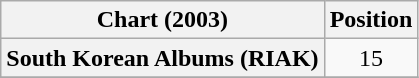<table class="wikitable plainrowheaders">
<tr>
<th>Chart (2003)</th>
<th>Position</th>
</tr>
<tr>
<th scope="row">South Korean Albums (RIAK)</th>
<td style="text-align:center;">15</td>
</tr>
<tr>
</tr>
</table>
